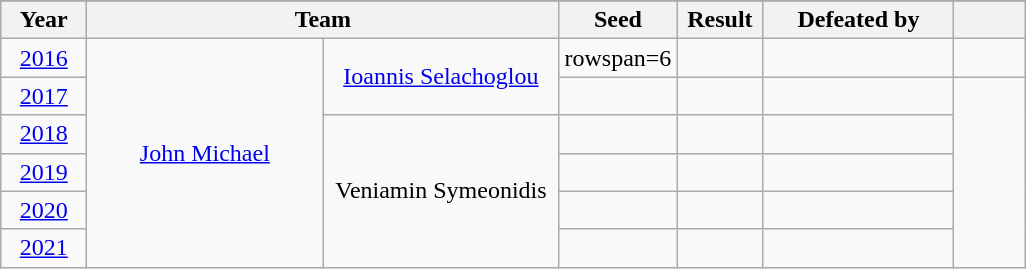<table class="wikitable" style="text-align: center;">
<tr style= "background: #e2e2e2;">
</tr>
<tr style="background: #efefef;">
<th width=50px>Year</th>
<th colspan="2">Team</th>
<th width=50px>Seed</th>
<th width=50px>Result</th>
<th width=120px>Defeated by</th>
<th width=40px></th>
</tr>
<tr>
<td><a href='#'>2016</a></td>
<td rowspan=6 width=150px><a href='#'>John Michael</a></td>
<td rowspan=2 width=150px><a href='#'>Ioannis Selachoglou</a></td>
<td>rowspan=6 </td>
<td></td>
<td> </td>
<td></td>
</tr>
<tr>
<td><a href='#'>2017</a></td>
<td></td>
<td> </td>
<td></td>
</tr>
<tr>
<td><a href='#'>2018</a></td>
<td rowspan=4>Veniamin Symeonidis</td>
<td></td>
<td> </td>
<td></td>
</tr>
<tr>
<td><a href='#'>2019</a></td>
<td></td>
<td> </td>
<td></td>
</tr>
<tr>
<td><a href='#'>2020</a></td>
<td></td>
<td> </td>
<td></td>
</tr>
<tr>
<td><a href='#'>2021</a></td>
<td></td>
<td> </td>
<td></td>
</tr>
</table>
